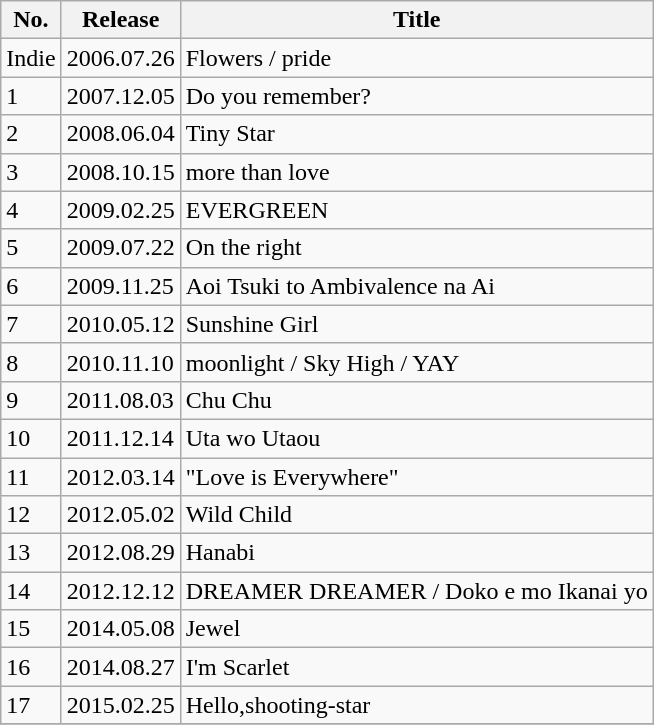<table class="wikitable">
<tr>
<th>No.</th>
<th>Release</th>
<th>Title</th>
</tr>
<tr>
<td>Indie</td>
<td>2006.07.26</td>
<td>Flowers / pride</td>
</tr>
<tr>
<td>1</td>
<td>2007.12.05</td>
<td>Do you remember?</td>
</tr>
<tr>
<td>2</td>
<td>2008.06.04</td>
<td>Tiny Star</td>
</tr>
<tr>
<td>3</td>
<td>2008.10.15</td>
<td>more than love</td>
</tr>
<tr>
<td>4</td>
<td>2009.02.25</td>
<td>EVERGREEN</td>
</tr>
<tr>
<td>5</td>
<td>2009.07.22</td>
<td>On the right</td>
</tr>
<tr>
<td>6</td>
<td>2009.11.25</td>
<td>Aoi Tsuki to Ambivalence na Ai</td>
</tr>
<tr>
<td>7</td>
<td>2010.05.12</td>
<td>Sunshine Girl</td>
</tr>
<tr>
<td>8</td>
<td>2010.11.10</td>
<td>moonlight / Sky High / YAY</td>
</tr>
<tr>
<td>9</td>
<td>2011.08.03</td>
<td>Chu Chu</td>
</tr>
<tr>
<td>10</td>
<td>2011.12.14</td>
<td>Uta wo Utaou</td>
</tr>
<tr>
<td>11</td>
<td>2012.03.14</td>
<td>"Love is Everywhere"</td>
</tr>
<tr>
<td>12</td>
<td>2012.05.02</td>
<td>Wild Child</td>
</tr>
<tr>
<td>13</td>
<td>2012.08.29</td>
<td>Hanabi</td>
</tr>
<tr>
<td>14</td>
<td>2012.12.12</td>
<td>DREAMER DREAMER / Doko e mo Ikanai yo</td>
</tr>
<tr>
<td>15</td>
<td>2014.05.08</td>
<td>Jewel</td>
</tr>
<tr>
<td>16</td>
<td>2014.08.27</td>
<td>I'm Scarlet</td>
</tr>
<tr>
<td>17</td>
<td>2015.02.25</td>
<td>Hello,shooting-star</td>
</tr>
<tr>
</tr>
</table>
